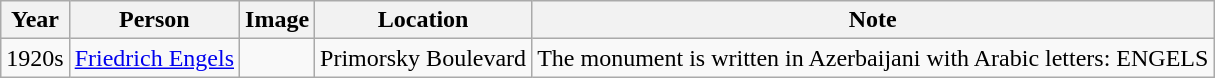<table class="wikitable">
<tr>
<th>Year</th>
<th>Person</th>
<th>Image</th>
<th>Location</th>
<th>Note</th>
</tr>
<tr>
<td>1920s</td>
<td><a href='#'>Friedrich Engels</a></td>
<td></td>
<td>Primorsky Boulevard</td>
<td>The monument is written in Azerbaijani with Arabic letters: ENGELS</td>
</tr>
</table>
